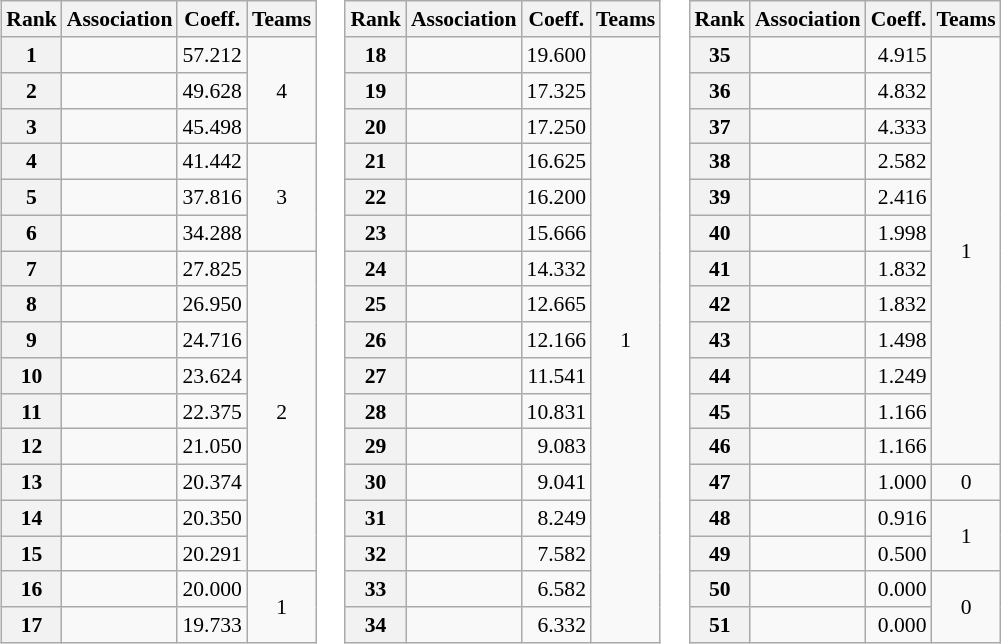<table>
<tr valign=top style="font-size:90%">
<td><br><table class="wikitable">
<tr>
<th>Rank</th>
<th>Association</th>
<th>Coeff.</th>
<th>Teams</th>
</tr>
<tr>
<th>1</th>
<td></td>
<td align=right>57.212</td>
<td align=center rowspan=3>4</td>
</tr>
<tr>
<th>2</th>
<td></td>
<td align=right>49.628</td>
</tr>
<tr>
<th>3</th>
<td></td>
<td align=right>45.498</td>
</tr>
<tr>
<th>4</th>
<td></td>
<td align=right>41.442</td>
<td align=center rowspan=3>3</td>
</tr>
<tr>
<th>5</th>
<td></td>
<td align=right>37.816</td>
</tr>
<tr>
<th>6</th>
<td></td>
<td align=right>34.288</td>
</tr>
<tr>
<th>7</th>
<td></td>
<td align=right>27.825</td>
<td align=center rowspan=9>2</td>
</tr>
<tr>
<th>8</th>
<td></td>
<td align=right>26.950</td>
</tr>
<tr>
<th>9</th>
<td></td>
<td align=right>24.716</td>
</tr>
<tr>
<th>10</th>
<td></td>
<td align=right>23.624</td>
</tr>
<tr>
<th>11</th>
<td></td>
<td align=right>22.375</td>
</tr>
<tr>
<th>12</th>
<td></td>
<td align=right>21.050</td>
</tr>
<tr>
<th>13</th>
<td></td>
<td align=right>20.374</td>
</tr>
<tr>
<th>14</th>
<td></td>
<td align=right>20.350</td>
</tr>
<tr>
<th>15</th>
<td></td>
<td align=right>20.291</td>
</tr>
<tr>
<th>16</th>
<td></td>
<td align=right>20.000</td>
<td align=center rowspan=2>1</td>
</tr>
<tr>
<th>17</th>
<td></td>
<td align=right>19.733</td>
</tr>
</table>
</td>
<td><br><table class="wikitable">
<tr>
<th>Rank</th>
<th>Association</th>
<th>Coeff.</th>
<th>Teams</th>
</tr>
<tr>
<th>18</th>
<td></td>
<td align=right>19.600</td>
<td align=center rowspan=17>1</td>
</tr>
<tr>
<th>19</th>
<td></td>
<td align=right>17.325</td>
</tr>
<tr>
<th>20</th>
<td></td>
<td align=right>17.250</td>
</tr>
<tr>
<th>21</th>
<td></td>
<td align=right>16.625</td>
</tr>
<tr>
<th>22</th>
<td></td>
<td align=right>16.200</td>
</tr>
<tr>
<th>23</th>
<td></td>
<td align=right>15.666</td>
</tr>
<tr>
<th>24</th>
<td></td>
<td align=right>14.332</td>
</tr>
<tr>
<th>25</th>
<td></td>
<td align=right>12.665</td>
</tr>
<tr>
<th>26</th>
<td></td>
<td align=right>12.166</td>
</tr>
<tr>
<th>27</th>
<td></td>
<td align=right>11.541</td>
</tr>
<tr>
<th>28</th>
<td></td>
<td align=right>10.831</td>
</tr>
<tr>
<th>29</th>
<td></td>
<td align=right>9.083</td>
</tr>
<tr>
<th>30</th>
<td></td>
<td align=right>9.041</td>
</tr>
<tr>
<th>31</th>
<td></td>
<td align=right>8.249</td>
</tr>
<tr>
<th>32</th>
<td></td>
<td align=right>7.582</td>
</tr>
<tr>
<th>33</th>
<td></td>
<td align=right>6.582</td>
</tr>
<tr>
<th>34</th>
<td></td>
<td align=right>6.332</td>
</tr>
</table>
</td>
<td><br><table class="wikitable">
<tr>
<th>Rank</th>
<th>Association</th>
<th>Coeff.</th>
<th>Teams</th>
</tr>
<tr>
<th>35</th>
<td></td>
<td align=right>4.915</td>
<td align=center rowspan=12>1</td>
</tr>
<tr>
<th>36</th>
<td></td>
<td align=right>4.832</td>
</tr>
<tr>
<th>37</th>
<td></td>
<td align=right>4.333</td>
</tr>
<tr>
<th>38</th>
<td></td>
<td align=right>2.582</td>
</tr>
<tr>
<th>39</th>
<td></td>
<td align=right>2.416</td>
</tr>
<tr>
<th>40</th>
<td></td>
<td align=right>1.998</td>
</tr>
<tr>
<th>41</th>
<td></td>
<td align=right>1.832</td>
</tr>
<tr>
<th>42</th>
<td></td>
<td align=right>1.832</td>
</tr>
<tr>
<th>43</th>
<td></td>
<td align=right>1.498</td>
</tr>
<tr>
<th>44</th>
<td></td>
<td align=right>1.249</td>
</tr>
<tr>
<th>45</th>
<td></td>
<td align=right>1.166</td>
</tr>
<tr>
<th>46</th>
<td></td>
<td align=right>1.166</td>
</tr>
<tr>
<th>47</th>
<td></td>
<td align=right>1.000</td>
<td align=center rowspan=1>0</td>
</tr>
<tr>
<th>48</th>
<td></td>
<td align=right>0.916</td>
<td align=center rowspan=2>1</td>
</tr>
<tr>
<th>49</th>
<td></td>
<td align=right>0.500</td>
</tr>
<tr>
<th>50</th>
<td></td>
<td align=right>0.000</td>
<td align=center rowspan=2>0</td>
</tr>
<tr>
<th>51</th>
<td></td>
<td align=right>0.000</td>
</tr>
</table>
</td>
</tr>
</table>
